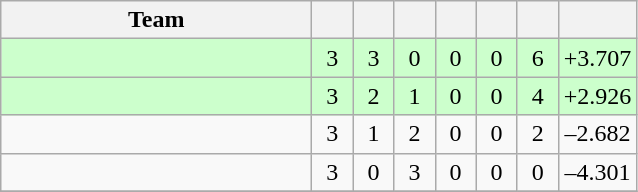<table class="wikitable" style="text-align:center">
<tr>
<th width=200>Team</th>
<th width=20></th>
<th width=20></th>
<th width=20></th>
<th width=20></th>
<th width=20></th>
<th width=20></th>
<th width=45></th>
</tr>
<tr style="background:#cfc">
<td align="left"></td>
<td>3</td>
<td>3</td>
<td>0</td>
<td>0</td>
<td>0</td>
<td>6</td>
<td>+3.707</td>
</tr>
<tr style="background:#cfc">
<td align="left"></td>
<td>3</td>
<td>2</td>
<td>1</td>
<td>0</td>
<td>0</td>
<td>4</td>
<td>+2.926</td>
</tr>
<tr>
<td align="left"></td>
<td>3</td>
<td>1</td>
<td>2</td>
<td>0</td>
<td>0</td>
<td>2</td>
<td>–2.682</td>
</tr>
<tr>
<td align="left"></td>
<td>3</td>
<td>0</td>
<td>3</td>
<td>0</td>
<td>0</td>
<td>0</td>
<td>–4.301</td>
</tr>
<tr>
</tr>
</table>
